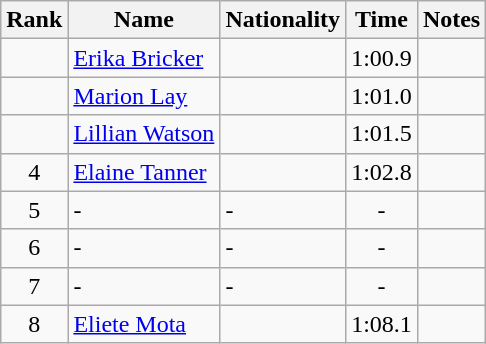<table class="wikitable sortable" style="text-align:center">
<tr>
<th>Rank</th>
<th>Name</th>
<th>Nationality</th>
<th>Time</th>
<th>Notes</th>
</tr>
<tr>
<td></td>
<td align=left><a href='#'>Erika Bricker</a></td>
<td align=left></td>
<td>1:00.9</td>
<td></td>
</tr>
<tr>
<td></td>
<td align=left><a href='#'>Marion Lay</a></td>
<td align=left></td>
<td>1:01.0</td>
<td></td>
</tr>
<tr>
<td></td>
<td align=left><a href='#'>Lillian Watson</a></td>
<td align=left></td>
<td>1:01.5</td>
<td></td>
</tr>
<tr>
<td>4</td>
<td align=left><a href='#'>Elaine Tanner</a></td>
<td align=left></td>
<td>1:02.8</td>
<td></td>
</tr>
<tr>
<td>5</td>
<td align=left>-</td>
<td align=left>-</td>
<td>-</td>
<td></td>
</tr>
<tr>
<td>6</td>
<td align=left>-</td>
<td align=left>-</td>
<td>-</td>
<td></td>
</tr>
<tr>
<td>7</td>
<td align=left>-</td>
<td align=left>-</td>
<td>-</td>
<td></td>
</tr>
<tr>
<td>8</td>
<td align=left><a href='#'>Eliete Mota</a></td>
<td align=left></td>
<td>1:08.1</td>
<td></td>
</tr>
</table>
